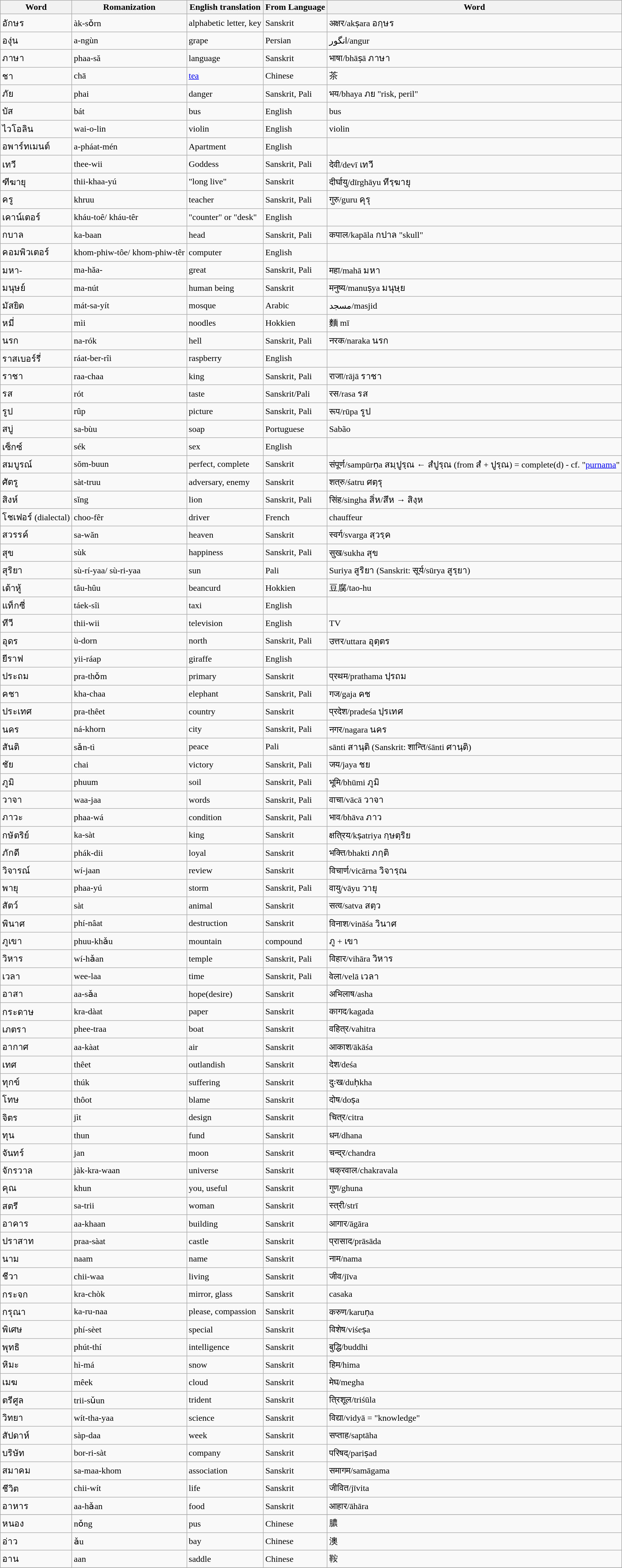<table class="wikitable sortable">
<tr>
<th>Word</th>
<th>Romanization</th>
<th>English translation</th>
<th>From Language</th>
<th>Word</th>
</tr>
<tr>
<td>อักษร</td>
<td>àk-sǒrn</td>
<td>alphabetic letter, key</td>
<td>Sanskrit</td>
<td>अक्षर/akṣara อกฺษร</td>
</tr>
<tr>
<td>องุ่น</td>
<td>a-ngùn</td>
<td>grape</td>
<td>Persian</td>
<td>انگور/angur</td>
</tr>
<tr>
<td>ภาษา</td>
<td>phaa-să</td>
<td>language</td>
<td>Sanskrit</td>
<td>भाषा/bhāṣā ภาษา</td>
</tr>
<tr>
<td>ชา</td>
<td>chā</td>
<td><a href='#'>tea</a></td>
<td>Chinese</td>
<td>茶</td>
</tr>
<tr>
<td>ภัย</td>
<td>phai</td>
<td>danger</td>
<td>Sanskrit, Pali</td>
<td>भय/bhaya ภย "risk, peril"</td>
</tr>
<tr>
<td>บัส</td>
<td>bát</td>
<td>bus</td>
<td>English</td>
<td>bus</td>
</tr>
<tr>
<td>ไวโอลิน</td>
<td>wai-o-lin</td>
<td>violin</td>
<td>English</td>
<td>violin</td>
</tr>
<tr>
<td>อพาร์ทเมนต์</td>
<td>a-pháat-mén</td>
<td>Apartment</td>
<td>English</td>
<td></td>
</tr>
<tr>
<td>เทวี</td>
<td>thee-wii</td>
<td>Goddess</td>
<td>Sanskrit, Pali</td>
<td>देवी/devī เทวี</td>
</tr>
<tr>
<td>ฑีฆายุ</td>
<td>thii-khaa-yú</td>
<td>"long live"</td>
<td>Sanskrit</td>
<td>दीर्घायु/dīrghāyu ทีรฺฆายุ</td>
</tr>
<tr>
<td>ครู</td>
<td>khruu</td>
<td>teacher</td>
<td>Sanskrit, Pali</td>
<td>गुरु/guru คุรุ</td>
</tr>
<tr>
<td>เคาน์เตอร์</td>
<td>kháu-toê/ kháu-têr</td>
<td>"counter" or "desk"</td>
<td>English</td>
<td></td>
</tr>
<tr>
<td>กบาล</td>
<td>ka-baan</td>
<td>head</td>
<td>Sanskrit, Pali</td>
<td>कपाल/kapāla กปาล "skull"</td>
</tr>
<tr>
<td>คอมพิวเตอร์</td>
<td>khom-phiw-tôe/ khom-phiw-têr</td>
<td>computer</td>
<td>English</td>
<td></td>
</tr>
<tr>
<td>มหา-</td>
<td>ma-hăa-</td>
<td>great</td>
<td>Sanskrit, Pali</td>
<td>महा/mahā มหา</td>
</tr>
<tr>
<td>มนุษย์</td>
<td>ma-nút</td>
<td>human being</td>
<td>Sanskrit</td>
<td>मनुष्य/manuṣya มนุษฺย</td>
</tr>
<tr>
<td>มัสยิด</td>
<td>mát-sa-yít</td>
<td>mosque</td>
<td>Arabic</td>
<td>مسجد/masjid</td>
</tr>
<tr>
<td>หมี่</td>
<td>mìi</td>
<td>noodles</td>
<td>Hokkien</td>
<td>麵 mī</td>
</tr>
<tr>
<td>นรก</td>
<td>na-rók</td>
<td>hell</td>
<td>Sanskrit, Pali</td>
<td>नरक/naraka นรก</td>
</tr>
<tr>
<td>ราสเบอร์รี่</td>
<td>ráat-ber-rîi</td>
<td>raspberry</td>
<td>English</td>
<td></td>
</tr>
<tr>
<td>ราชา</td>
<td>raa-chaa</td>
<td>king</td>
<td>Sanskrit, Pali</td>
<td>राजा/rājā ราชา</td>
</tr>
<tr>
<td>รส</td>
<td>rót</td>
<td>taste</td>
<td>Sanskrit/Pali</td>
<td>रस/rasa รส</td>
</tr>
<tr>
<td>รูป</td>
<td>rûp</td>
<td>picture</td>
<td>Sanskrit, Pali</td>
<td>रूप/rūpa รูป</td>
</tr>
<tr>
<td>สบู่</td>
<td>sa-bùu</td>
<td>soap</td>
<td>Portuguese</td>
<td>Sabão</td>
</tr>
<tr>
<td>เซ็กซ์</td>
<td>sék</td>
<td>sex</td>
<td>English</td>
<td></td>
</tr>
<tr>
<td>สมบูรณ์</td>
<td>sŏm-buun</td>
<td>perfect, complete</td>
<td>Sanskrit</td>
<td>संपूर्ण/sampūrṇa สมฺปูรฺณ ← สํปูรฺณ (from สํ + ปูรฺณ) = complete(d) - cf. "<a href='#'>purnama</a>"</td>
</tr>
<tr>
<td>ศัตรู</td>
<td>sàt-truu</td>
<td>adversary, enemy</td>
<td>Sanskrit</td>
<td>शत्रु/śatru ศตฺรุ</td>
</tr>
<tr>
<td>สิงห์</td>
<td>sĭng</td>
<td>lion</td>
<td>Sanskrit, Pali</td>
<td>सिंह/singha สิํห/สึห → สิงฺห</td>
</tr>
<tr>
<td>โชเฟอร์ (dialectal)</td>
<td>choo-fêr</td>
<td>driver</td>
<td>French</td>
<td>chauffeur</td>
</tr>
<tr>
<td>สวรรค์</td>
<td>sa-wăn</td>
<td>heaven</td>
<td>Sanskrit</td>
<td>स्वर्ग/svarga สฺวรฺค</td>
</tr>
<tr>
<td>สุข</td>
<td>sùk</td>
<td>happiness</td>
<td>Sanskrit, Pali</td>
<td>सुख/sukha สุข</td>
</tr>
<tr>
<td>สุริยา</td>
<td>sù-rí-yaa/ sù-ri-yaa</td>
<td>sun</td>
<td>Pali</td>
<td>Suriya สูริยา (Sanskrit: सूर्य/sūrya สูรฺยา)</td>
</tr>
<tr>
<td>เต้าหู้</td>
<td>tâu-hûu</td>
<td>beancurd</td>
<td>Hokkien</td>
<td>豆腐/tao-hu</td>
</tr>
<tr>
<td>แท็กซี่</td>
<td>táek-sîi</td>
<td>taxi</td>
<td>English</td>
<td></td>
</tr>
<tr>
<td>ทีวี</td>
<td>thii-wii</td>
<td>television</td>
<td>English</td>
<td>TV</td>
</tr>
<tr>
<td>อุดร</td>
<td>ù-dorn</td>
<td>north</td>
<td>Sanskrit, Pali</td>
<td>उत्तर/uttara อุตฺตร</td>
</tr>
<tr>
<td>ยีราฟ</td>
<td>yii-ráap</td>
<td>giraffe</td>
<td>English</td>
<td></td>
</tr>
<tr>
<td>ประถม</td>
<td>pra-thǒm</td>
<td>primary</td>
<td>Sanskrit</td>
<td>प्रथम/prathama ปฺรถม</td>
</tr>
<tr>
<td>คชา</td>
<td>kha-chaa</td>
<td>elephant</td>
<td>Sanskrit, Pali</td>
<td>गज/gaja คช</td>
</tr>
<tr>
<td>ประเทศ</td>
<td>pra-thêet</td>
<td>country</td>
<td>Sanskrit</td>
<td>प्रदेश/pradeśa ปฺรเทศ</td>
</tr>
<tr>
<td>นคร</td>
<td>ná-khorn</td>
<td>city</td>
<td>Sanskrit, Pali</td>
<td>नगर/nagara นคร</td>
</tr>
<tr>
<td>สันติ</td>
<td>sǎn-tì</td>
<td>peace</td>
<td>Pali</td>
<td>sānti สานฺติ (Sanskrit: शान्ति/śānti ศานฺติ)</td>
</tr>
<tr>
<td>ชัย</td>
<td>chai</td>
<td>victory</td>
<td>Sanskrit, Pali</td>
<td>जय/jaya ชย</td>
</tr>
<tr>
<td>ภูมิ</td>
<td>phuum</td>
<td>soil</td>
<td>Sanskrit, Pali</td>
<td>भूमि/bhūmi ภูมิ</td>
</tr>
<tr>
<td>วาจา</td>
<td>waa-jaa</td>
<td>words</td>
<td>Sanskrit, Pali</td>
<td>वाचा/vācā วาจา</td>
</tr>
<tr>
<td>ภาวะ</td>
<td>phaa-wá</td>
<td>condition</td>
<td>Sanskrit, Pali</td>
<td>भाव/bhāva ภาว</td>
</tr>
<tr>
<td>กษัตริย์</td>
<td>ka-sàt</td>
<td>king</td>
<td>Sanskrit</td>
<td>क्षत्रिय/kṣatriya กฺษตฺริย</td>
</tr>
<tr>
<td>ภักดี</td>
<td>phák-dii</td>
<td>loyal</td>
<td>Sanskrit</td>
<td>भक्ति/bhakti ภกฺติ</td>
</tr>
<tr>
<td>วิจารณ์</td>
<td>wí-jaan</td>
<td>review</td>
<td>Sanskrit</td>
<td>विचार्ण/vicārna วิจารฺณ</td>
</tr>
<tr>
<td>พายุ</td>
<td>phaa-yú</td>
<td>storm</td>
<td>Sanskrit, Pali</td>
<td>वायु/vāyu วายุ</td>
</tr>
<tr>
<td>สัตว์</td>
<td>sàt</td>
<td>animal</td>
<td>Sanskrit</td>
<td>सत्व/satva สตฺว</td>
</tr>
<tr>
<td>พินาศ</td>
<td>phí-nâat</td>
<td>destruction</td>
<td>Sanskrit</td>
<td>विनाश/vināśa วินาศ</td>
</tr>
<tr>
<td>ภูเขา</td>
<td>phuu-khǎu</td>
<td>mountain</td>
<td>compound</td>
<td>ภู + เขา</td>
</tr>
<tr>
<td>วิหาร</td>
<td>wí-hǎan</td>
<td>temple</td>
<td>Sanskrit, Pali</td>
<td>विहार/vihāra วิหาร</td>
</tr>
<tr>
<td>เวลา</td>
<td>wee-laa</td>
<td>time</td>
<td>Sanskrit, Pali</td>
<td>वेला/velā เวลา</td>
</tr>
<tr>
<td>อาสา</td>
<td>aa-sǎa</td>
<td>hope(desire)</td>
<td>Sanskrit</td>
<td>अभिलाष/asha</td>
</tr>
<tr>
<td>กระดาษ</td>
<td>kra-dàat</td>
<td>paper</td>
<td>Sanskrit</td>
<td>कागद/kagada</td>
</tr>
<tr>
<td>เภตรา</td>
<td>phee-traa</td>
<td>boat</td>
<td>Sanskrit</td>
<td>वहित्र/vahitra</td>
</tr>
<tr>
<td>อากาศ</td>
<td>aa-kàat</td>
<td>air</td>
<td>Sanskrit</td>
<td>आकाश/ākāśa</td>
</tr>
<tr>
<td>เทศ</td>
<td>thêet</td>
<td>outlandish</td>
<td>Sanskrit</td>
<td>देश/deśa</td>
</tr>
<tr>
<td>ทุกข์</td>
<td>thúk</td>
<td>suffering</td>
<td>Sanskrit</td>
<td>दुःख/duḥkha</td>
</tr>
<tr>
<td>โทษ</td>
<td>thôot</td>
<td>blame</td>
<td>Sanskrit</td>
<td>दोष/doṣa</td>
</tr>
<tr>
<td>จิตร</td>
<td>jìt</td>
<td>design</td>
<td>Sanskrit</td>
<td>चित्र/citra</td>
</tr>
<tr>
<td>ทุน</td>
<td>thun</td>
<td>fund</td>
<td>Sanskrit</td>
<td>धन/dhana</td>
</tr>
<tr>
<td>จันทร์</td>
<td>jan</td>
<td>moon</td>
<td>Sanskrit</td>
<td>चन्द्र/chandra</td>
</tr>
<tr>
<td>จักรวาล</td>
<td>jàk-kra-waan</td>
<td>universe</td>
<td>Sanskrit</td>
<td>चक्रवाल/chakravala</td>
</tr>
<tr>
<td>คุณ</td>
<td>khun</td>
<td>you, useful</td>
<td>Sanskrit</td>
<td>गुण/ghuna</td>
</tr>
<tr>
<td>สตรี</td>
<td>sa-trii</td>
<td>woman</td>
<td>Sanskrit</td>
<td>स्त्री/strī</td>
</tr>
<tr>
<td>อาคาร</td>
<td>aa-khaan</td>
<td>building</td>
<td>Sanskrit</td>
<td>आगार/āgāra</td>
</tr>
<tr>
<td>ปราสาท</td>
<td>praa-sàat</td>
<td>castle</td>
<td>Sanskrit</td>
<td>प्रासाद/prāsāda</td>
</tr>
<tr>
<td>นาม</td>
<td>naam</td>
<td>name</td>
<td>Sanskrit</td>
<td>नाम/nama</td>
</tr>
<tr>
<td>ชีวา</td>
<td>chii-waa</td>
<td>living</td>
<td>Sanskrit</td>
<td>जीव/jīva</td>
</tr>
<tr>
<td>กระจก</td>
<td>kra-chòk</td>
<td>mirror, glass</td>
<td>Sanskrit</td>
<td>casaka</td>
</tr>
<tr>
<td>กรุณา</td>
<td>ka-ru-naa</td>
<td>please, compassion</td>
<td>Sanskrit</td>
<td>करुण/karuṇa</td>
</tr>
<tr>
<td>พิเศษ</td>
<td>phí-sèet</td>
<td>special</td>
<td>Sanskrit</td>
<td>विशेष/viśeṣa</td>
</tr>
<tr>
<td>พุทธิ</td>
<td>phút-thí</td>
<td>intelligence</td>
<td>Sanskrit</td>
<td>बुद्धि/buddhi</td>
</tr>
<tr>
<td>หิมะ</td>
<td>hì-má</td>
<td>snow</td>
<td>Sanskrit</td>
<td>हिम/hima</td>
</tr>
<tr>
<td>เมฆ</td>
<td>mêek</td>
<td>cloud</td>
<td>Sanskrit</td>
<td>मेघ/megha</td>
</tr>
<tr>
<td>ตรีศูล</td>
<td>trii-sǔun</td>
<td>trident</td>
<td>Sanskrit</td>
<td>त्रिशूल/triśūla</td>
</tr>
<tr>
<td>วิทยา</td>
<td>wít-tha-yaa</td>
<td>science</td>
<td>Sanskrit</td>
<td>विद्या/vidyā = "knowledge"</td>
</tr>
<tr>
<td>สัปดาห์</td>
<td>sàp-daa</td>
<td>week</td>
<td>Sanskrit</td>
<td>सप्ताह/saptāha</td>
</tr>
<tr>
<td>บริษัท</td>
<td>bor-ri-sàt</td>
<td>company</td>
<td>Sanskrit</td>
<td>परिषद्/pariṣad</td>
</tr>
<tr>
<td>สมาคม</td>
<td>sa-maa-khom</td>
<td>association</td>
<td>Sanskrit</td>
<td>समागम/samāgama</td>
</tr>
<tr>
<td>ชีวิต</td>
<td>chii-wít</td>
<td>life</td>
<td>Sanskrit</td>
<td>जीवित/jīvita</td>
</tr>
<tr>
<td>อาหาร</td>
<td>aa-hǎan</td>
<td>food</td>
<td>Sanskrit</td>
<td>आहार/āhāra</td>
</tr>
<tr>
</tr>
<tr>
<td>หนอง</td>
<td>nǒng</td>
<td>pus</td>
<td>Chinese</td>
<td>膿</td>
</tr>
<tr>
<td>อ่าว</td>
<td>ǎu</td>
<td>bay</td>
<td>Chinese</td>
<td>澳</td>
</tr>
<tr>
<td>อาน</td>
<td>aan</td>
<td>saddle</td>
<td>Chinese</td>
<td>鞍</td>
</tr>
<tr>
</tr>
</table>
